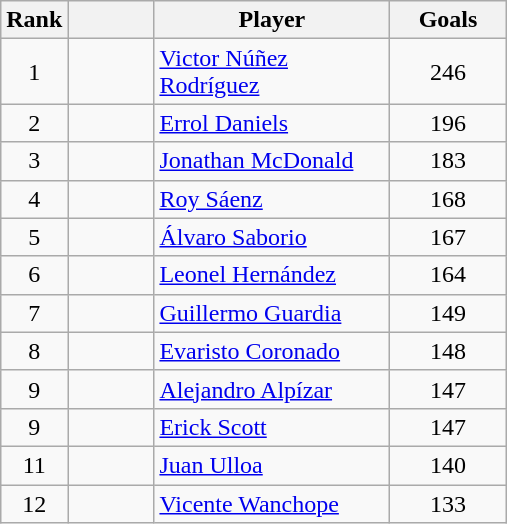<table class="wikitable sortable" style="text-align: center">
<tr>
<th>Rank</th>
<th width=50></th>
<th width=150>Player</th>
<th width=70>Goals</th>
</tr>
<tr>
<td>1</td>
<td></td>
<td align=left><a href='#'>Victor Núñez Rodríguez</a></td>
<td>246</td>
</tr>
<tr>
<td>2</td>
<td></td>
<td align=left><a href='#'>Errol Daniels</a></td>
<td>196</td>
</tr>
<tr>
<td>3</td>
<td></td>
<td align=left><a href='#'>Jonathan McDonald</a></td>
<td>183</td>
</tr>
<tr>
<td>4</td>
<td></td>
<td align=left><a href='#'>Roy Sáenz</a></td>
<td>168</td>
</tr>
<tr>
<td>5</td>
<td></td>
<td align="left"><a href='#'>Álvaro Saborio</a></td>
<td>167</td>
</tr>
<tr>
<td>6</td>
<td></td>
<td align="left"><a href='#'>Leonel Hernández</a></td>
<td>164</td>
</tr>
<tr>
<td>7</td>
<td></td>
<td align="left"><a href='#'>Guillermo Guardia</a></td>
<td>149</td>
</tr>
<tr>
<td>8</td>
<td></td>
<td align="left"><a href='#'>Evaristo Coronado</a></td>
<td>148</td>
</tr>
<tr>
<td>9</td>
<td></td>
<td align="left"><a href='#'>Alejandro Alpízar</a></td>
<td>147</td>
</tr>
<tr>
<td>9</td>
<td></td>
<td align="left"><a href='#'>Erick Scott</a></td>
<td>147</td>
</tr>
<tr>
<td>11</td>
<td></td>
<td align="left"><a href='#'>Juan Ulloa</a></td>
<td>140</td>
</tr>
<tr>
<td>12</td>
<td></td>
<td align="left"><a href='#'>Vicente Wanchope</a></td>
<td>133</td>
</tr>
</table>
